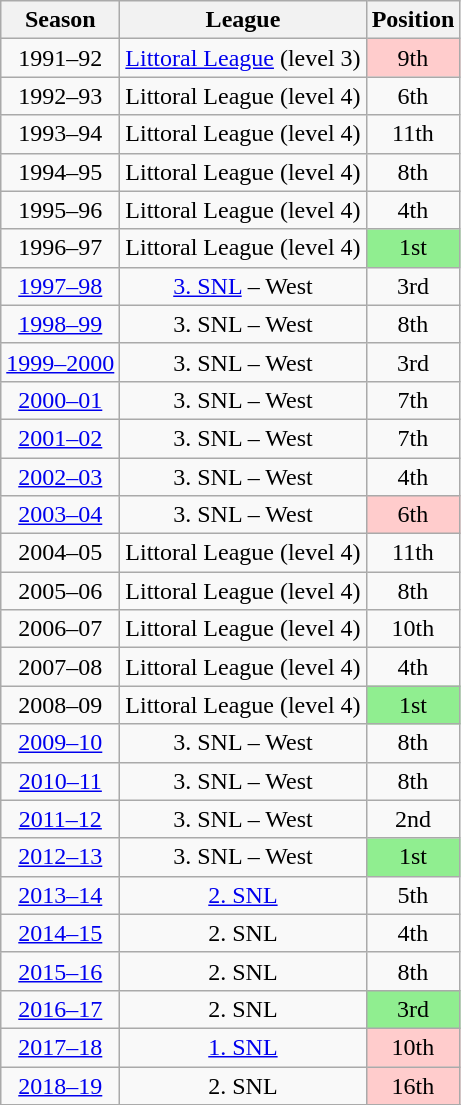<table class="wikitable" style="text-align: center">
<tr>
<th>Season</th>
<th>League</th>
<th>Position</th>
</tr>
<tr>
<td>1991–92</td>
<td><a href='#'>Littoral League</a> (level 3)</td>
<td style="background: #FFCCCC;">9th</td>
</tr>
<tr>
<td>1992–93</td>
<td>Littoral League (level 4)</td>
<td>6th</td>
</tr>
<tr>
<td>1993–94</td>
<td>Littoral League (level 4)</td>
<td>11th</td>
</tr>
<tr>
<td>1994–95</td>
<td>Littoral League (level 4)</td>
<td>8th</td>
</tr>
<tr>
<td>1995–96</td>
<td>Littoral League (level 4)</td>
<td>4th</td>
</tr>
<tr>
<td>1996–97</td>
<td>Littoral League (level 4)</td>
<td style="background: #90EE90;">1st</td>
</tr>
<tr>
<td><a href='#'>1997–98</a></td>
<td><a href='#'>3. SNL</a> – West</td>
<td>3rd</td>
</tr>
<tr>
<td><a href='#'>1998–99</a></td>
<td>3. SNL – West</td>
<td>8th</td>
</tr>
<tr>
<td><a href='#'>1999–2000</a></td>
<td>3. SNL – West</td>
<td>3rd</td>
</tr>
<tr>
<td><a href='#'>2000–01</a></td>
<td>3. SNL – West</td>
<td>7th</td>
</tr>
<tr>
<td><a href='#'>2001–02</a></td>
<td>3. SNL – West</td>
<td>7th</td>
</tr>
<tr>
<td><a href='#'>2002–03</a></td>
<td>3. SNL – West</td>
<td>4th</td>
</tr>
<tr>
<td><a href='#'>2003–04</a></td>
<td>3. SNL – West</td>
<td style="background: #FFCCCC;">6th</td>
</tr>
<tr>
<td>2004–05</td>
<td>Littoral League (level 4)</td>
<td>11th</td>
</tr>
<tr>
<td>2005–06</td>
<td>Littoral League (level 4)</td>
<td>8th</td>
</tr>
<tr>
<td>2006–07</td>
<td>Littoral League (level 4)</td>
<td>10th</td>
</tr>
<tr>
<td>2007–08</td>
<td>Littoral League (level 4)</td>
<td>4th</td>
</tr>
<tr>
<td>2008–09</td>
<td>Littoral League (level 4)</td>
<td style="background: #90EE90;">1st</td>
</tr>
<tr>
<td><a href='#'>2009–10</a></td>
<td>3. SNL – West</td>
<td>8th</td>
</tr>
<tr>
<td><a href='#'>2010–11</a></td>
<td>3. SNL – West</td>
<td>8th</td>
</tr>
<tr>
<td><a href='#'>2011–12</a></td>
<td>3. SNL – West</td>
<td>2nd</td>
</tr>
<tr>
<td><a href='#'>2012–13</a></td>
<td>3. SNL – West</td>
<td style="background: #90EE90;">1st</td>
</tr>
<tr>
<td><a href='#'>2013–14</a></td>
<td><a href='#'>2. SNL</a></td>
<td>5th</td>
</tr>
<tr>
<td><a href='#'>2014–15</a></td>
<td>2. SNL</td>
<td>4th</td>
</tr>
<tr>
<td><a href='#'>2015–16</a></td>
<td>2. SNL</td>
<td>8th</td>
</tr>
<tr>
<td><a href='#'>2016–17</a></td>
<td>2. SNL</td>
<td style="background: #90EE90;">3rd</td>
</tr>
<tr>
<td><a href='#'>2017–18</a></td>
<td><a href='#'>1. SNL</a></td>
<td style="background: #FFCCCC;">10th</td>
</tr>
<tr>
<td><a href='#'>2018–19</a></td>
<td>2. SNL</td>
<td style="background: #FFCCCC;">16th</td>
</tr>
<tr>
</tr>
</table>
